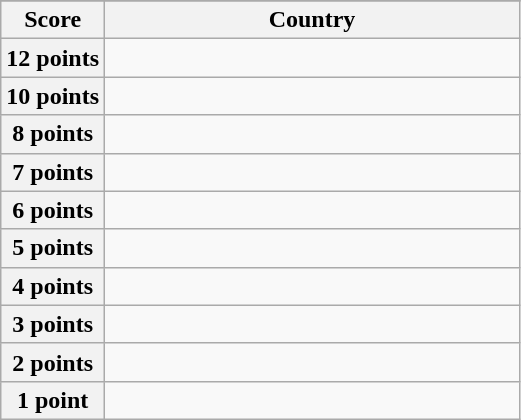<table class="wikitable">
<tr>
</tr>
<tr>
<th scope="col" width="20%">Score</th>
<th scope="col">Country</th>
</tr>
<tr>
<th scope="row">12 points</th>
<td></td>
</tr>
<tr>
<th scope="row">10 points</th>
<td></td>
</tr>
<tr>
<th scope="row">8 points</th>
<td></td>
</tr>
<tr>
<th scope="row">7 points</th>
<td></td>
</tr>
<tr>
<th scope="row">6 points</th>
<td></td>
</tr>
<tr>
<th scope="row">5 points</th>
<td></td>
</tr>
<tr>
<th scope="row">4 points</th>
<td></td>
</tr>
<tr>
<th scope="row">3 points</th>
<td></td>
</tr>
<tr>
<th scope="row">2 points</th>
<td></td>
</tr>
<tr>
<th scope="row">1 point</th>
<td></td>
</tr>
</table>
